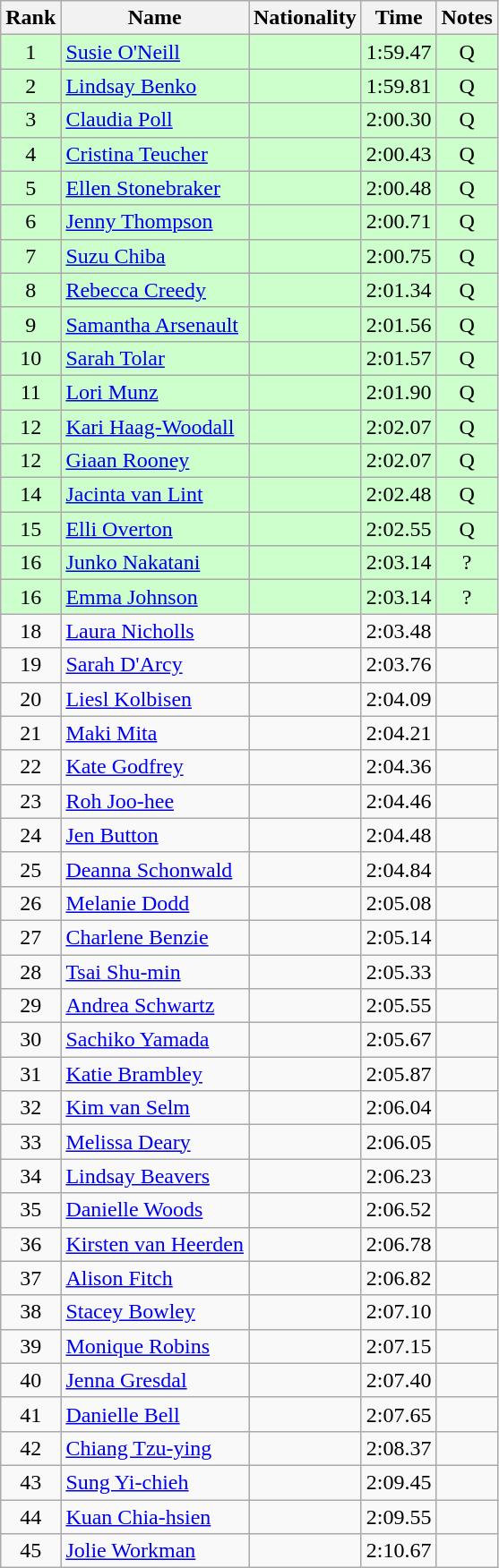<table class="wikitable sortable" style="text-align:center">
<tr>
<th>Rank</th>
<th>Name</th>
<th>Nationality</th>
<th>Time</th>
<th>Notes</th>
</tr>
<tr bgcolor=ccffcc>
<td>1</td>
<td align=left><a href='#'>Susie O'Neill</a></td>
<td align=left></td>
<td>1:59.47</td>
<td>Q</td>
</tr>
<tr bgcolor=ccffcc>
<td>2</td>
<td align=left><a href='#'>Lindsay Benko</a></td>
<td align=left></td>
<td>1:59.81</td>
<td>Q</td>
</tr>
<tr bgcolor=ccffcc>
<td>3</td>
<td align=left><a href='#'>Claudia Poll</a></td>
<td align=left></td>
<td>2:00.30</td>
<td>Q</td>
</tr>
<tr bgcolor=ccffcc>
<td>4</td>
<td align=left><a href='#'>Cristina Teucher</a></td>
<td align=left></td>
<td>2:00.43</td>
<td>Q</td>
</tr>
<tr bgcolor=ccffcc>
<td>5</td>
<td align=left><a href='#'>Ellen Stonebraker</a></td>
<td align=left></td>
<td>2:00.48</td>
<td>Q</td>
</tr>
<tr bgcolor=ccffcc>
<td>6</td>
<td align=left><a href='#'>Jenny Thompson</a></td>
<td align=left></td>
<td>2:00.71</td>
<td>Q</td>
</tr>
<tr bgcolor=ccffcc>
<td>7</td>
<td align=left><a href='#'>Suzu Chiba</a></td>
<td align=left></td>
<td>2:00.75</td>
<td>Q</td>
</tr>
<tr bgcolor=ccffcc>
<td>8</td>
<td align=left><a href='#'>Rebecca Creedy</a></td>
<td align=left></td>
<td>2:01.34</td>
<td>Q</td>
</tr>
<tr bgcolor=ccffcc>
<td>9</td>
<td align=left><a href='#'>Samantha Arsenault</a></td>
<td align=left></td>
<td>2:01.56</td>
<td>Q</td>
</tr>
<tr bgcolor=ccffcc>
<td>10</td>
<td align=left><a href='#'>Sarah Tolar</a></td>
<td align=left></td>
<td>2:01.57</td>
<td>Q</td>
</tr>
<tr bgcolor=ccffcc>
<td>11</td>
<td align=left><a href='#'>Lori Munz</a></td>
<td align=left></td>
<td>2:01.90</td>
<td>Q</td>
</tr>
<tr bgcolor=ccffcc>
<td>12</td>
<td align=left><a href='#'>Kari Haag-Woodall</a></td>
<td align=left></td>
<td>2:02.07</td>
<td>Q</td>
</tr>
<tr bgcolor=ccffcc>
<td>12</td>
<td align=left><a href='#'>Giaan Rooney</a></td>
<td align=left></td>
<td>2:02.07</td>
<td>Q</td>
</tr>
<tr bgcolor=ccffcc>
<td>14</td>
<td align=left><a href='#'>Jacinta van Lint</a></td>
<td align=left></td>
<td>2:02.48</td>
<td>Q</td>
</tr>
<tr bgcolor=ccffcc>
<td>15</td>
<td align=left><a href='#'>Elli Overton</a></td>
<td align=left></td>
<td>2:02.55</td>
<td>Q</td>
</tr>
<tr bgcolor=ccffcc>
<td>16</td>
<td align=left><a href='#'>Junko Nakatani</a></td>
<td align=left></td>
<td>2:03.14</td>
<td>?</td>
</tr>
<tr bgcolor=ccffcc>
<td>16</td>
<td align=left><a href='#'>Emma Johnson</a></td>
<td align=left></td>
<td>2:03.14</td>
<td>?</td>
</tr>
<tr>
<td>18</td>
<td align=left><a href='#'>Laura Nicholls</a></td>
<td align=left></td>
<td>2:03.48</td>
<td></td>
</tr>
<tr>
<td>19</td>
<td align=left><a href='#'>Sarah D'Arcy</a></td>
<td align=left></td>
<td>2:03.76</td>
<td></td>
</tr>
<tr>
<td>20</td>
<td align=left><a href='#'>Liesl Kolbisen</a></td>
<td align=left></td>
<td>2:04.09</td>
<td></td>
</tr>
<tr>
<td>21</td>
<td align=left><a href='#'>Maki Mita</a></td>
<td align=left></td>
<td>2:04.21</td>
<td></td>
</tr>
<tr>
<td>22</td>
<td align=left><a href='#'>Kate Godfrey</a></td>
<td align=left></td>
<td>2:04.36</td>
<td></td>
</tr>
<tr>
<td>23</td>
<td align=left><a href='#'>Roh Joo-hee</a></td>
<td align=left></td>
<td>2:04.46</td>
<td></td>
</tr>
<tr>
<td>24</td>
<td align=left><a href='#'>Jen Button</a></td>
<td align=left></td>
<td>2:04.48</td>
<td></td>
</tr>
<tr>
<td>25</td>
<td align=left><a href='#'>Deanna Schonwald</a></td>
<td align=left></td>
<td>2:04.84</td>
<td></td>
</tr>
<tr>
<td>26</td>
<td align=left><a href='#'>Melanie Dodd</a></td>
<td align=left></td>
<td>2:05.08</td>
<td></td>
</tr>
<tr>
<td>27</td>
<td align=left><a href='#'>Charlene Benzie</a></td>
<td align=left></td>
<td>2:05.14</td>
<td></td>
</tr>
<tr>
<td>28</td>
<td align=left><a href='#'>Tsai Shu-min</a></td>
<td align=left></td>
<td>2:05.33</td>
<td></td>
</tr>
<tr>
<td>29</td>
<td align=left><a href='#'>Andrea Schwartz</a></td>
<td align=left></td>
<td>2:05.55</td>
<td></td>
</tr>
<tr>
<td>30</td>
<td align=left><a href='#'>Sachiko Yamada</a></td>
<td align=left></td>
<td>2:05.67</td>
<td></td>
</tr>
<tr>
<td>31</td>
<td align=left><a href='#'>Katie Brambley</a></td>
<td align=left></td>
<td>2:05.87</td>
<td></td>
</tr>
<tr>
<td>32</td>
<td align=left><a href='#'>Kim van Selm</a></td>
<td align=left></td>
<td>2:06.04</td>
<td></td>
</tr>
<tr>
<td>33</td>
<td align=left><a href='#'>Melissa Deary</a></td>
<td align=left></td>
<td>2:06.05</td>
<td></td>
</tr>
<tr>
<td>34</td>
<td align=left><a href='#'>Lindsay Beavers</a></td>
<td align=left></td>
<td>2:06.23</td>
<td></td>
</tr>
<tr>
<td>35</td>
<td align=left><a href='#'>Danielle Woods</a></td>
<td align=left></td>
<td>2:06.52</td>
<td></td>
</tr>
<tr>
<td>36</td>
<td align=left><a href='#'>Kirsten van Heerden</a></td>
<td align=left></td>
<td>2:06.78</td>
<td></td>
</tr>
<tr>
<td>37</td>
<td align=left><a href='#'>Alison Fitch</a></td>
<td align=left></td>
<td>2:06.82</td>
<td></td>
</tr>
<tr>
<td>38</td>
<td align=left><a href='#'>Stacey Bowley</a></td>
<td align=left></td>
<td>2:07.10</td>
<td></td>
</tr>
<tr>
<td>39</td>
<td align=left><a href='#'>Monique Robins</a></td>
<td align=left></td>
<td>2:07.15</td>
<td></td>
</tr>
<tr>
<td>40</td>
<td align=left><a href='#'>Jenna Gresdal</a></td>
<td align=left></td>
<td>2:07.40</td>
<td></td>
</tr>
<tr>
<td>41</td>
<td align=left><a href='#'>Danielle Bell</a></td>
<td align=left></td>
<td>2:07.65</td>
<td></td>
</tr>
<tr>
<td>42</td>
<td align=left><a href='#'>Chiang Tzu-ying</a></td>
<td align=left></td>
<td>2:08.37</td>
<td></td>
</tr>
<tr>
<td>43</td>
<td align=left><a href='#'>Sung Yi-chieh</a></td>
<td align=left></td>
<td>2:09.45</td>
<td></td>
</tr>
<tr>
<td>44</td>
<td align=left><a href='#'>Kuan Chia-hsien</a></td>
<td align=left></td>
<td>2:09.55</td>
<td></td>
</tr>
<tr>
<td>45</td>
<td align=left><a href='#'>Jolie Workman</a></td>
<td align=left></td>
<td>2:10.67</td>
<td></td>
</tr>
</table>
